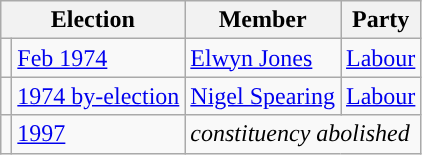<table class="wikitable">
<tr>
<th colspan="2">Election</th>
<th>Member</th>
<th>Party</th>
</tr>
<tr>
<td style="color:inherit;background-color: "></td>
<td><a href='#'>Feb 1974</a></td>
<td><a href='#'>Elwyn Jones</a></td>
<td><a href='#'>Labour</a></td>
</tr>
<tr>
<td style="color:inherit;background-color: "></td>
<td><a href='#'>1974 by-election</a></td>
<td><a href='#'>Nigel Spearing</a></td>
<td><a href='#'>Labour</a></td>
</tr>
<tr>
<td></td>
<td><a href='#'>1997</a></td>
<td colspan="2"><em>constituency abolished</em></td>
</tr>
</table>
